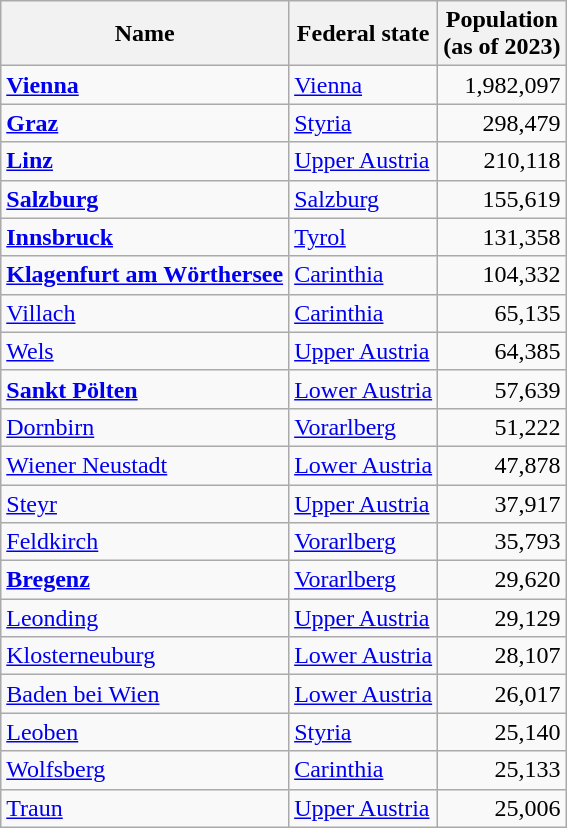<table class="wikitable sortable sticky-header" style="text-align:right">
<tr>
<th>Name</th>
<th>Federal state</th>
<th>Population<br>(as of 2023)</th>
</tr>
<tr>
<td style="text-align:left"> <strong><a href='#'>Vienna</a></strong></td>
<td style="text-align:left"><a href='#'>Vienna</a></td>
<td>1,982,097</td>
</tr>
<tr>
<td style="text-align:left"> <strong><a href='#'>Graz</a></strong></td>
<td style="text-align:left"><a href='#'>Styria</a></td>
<td>298,479</td>
</tr>
<tr>
<td style="text-align:left"> <strong><a href='#'>Linz</a></strong></td>
<td style="text-align:left"><a href='#'>Upper Austria</a></td>
<td>210,118</td>
</tr>
<tr>
<td style="text-align:left"> <strong><a href='#'>Salzburg</a></strong></td>
<td style="text-align:left"><a href='#'>Salzburg</a></td>
<td>155,619</td>
</tr>
<tr>
<td style="text-align:left"> <strong><a href='#'>Innsbruck</a></strong></td>
<td style="text-align:left"><a href='#'>Tyrol</a></td>
<td>131,358</td>
</tr>
<tr>
<td style="text-align:left"> <strong><a href='#'>Klagenfurt am Wörthersee</a></strong></td>
<td style="text-align:left"><a href='#'>Carinthia</a></td>
<td>104,332</td>
</tr>
<tr>
<td style="text-align:left"> <a href='#'>Villach</a></td>
<td style="text-align:left"><a href='#'>Carinthia</a></td>
<td>65,135</td>
</tr>
<tr>
<td style="text-align:left"> <a href='#'>Wels</a></td>
<td style="text-align:left"><a href='#'>Upper Austria</a></td>
<td>64,385</td>
</tr>
<tr>
<td style="text-align:left"> <strong><a href='#'>Sankt Pölten</a></strong></td>
<td style="text-align:left"><a href='#'>Lower Austria</a></td>
<td>57,639</td>
</tr>
<tr>
<td style="text-align:left"> <a href='#'>Dornbirn</a></td>
<td style="text-align:left"><a href='#'>Vorarlberg</a></td>
<td>51,222</td>
</tr>
<tr>
<td style="text-align:left"> <a href='#'>Wiener Neustadt</a></td>
<td style="text-align:left"><a href='#'>Lower Austria</a></td>
<td>47,878</td>
</tr>
<tr>
<td style="text-align:left"> <a href='#'>Steyr</a></td>
<td style="text-align:left"><a href='#'>Upper Austria</a></td>
<td>37,917</td>
</tr>
<tr>
<td style="text-align:left"> <a href='#'>Feldkirch</a></td>
<td style="text-align:left"><a href='#'>Vorarlberg</a></td>
<td>35,793</td>
</tr>
<tr>
<td style="text-align:left"> <strong><a href='#'>Bregenz</a></strong></td>
<td style="text-align:left"><a href='#'>Vorarlberg</a></td>
<td>29,620</td>
</tr>
<tr>
<td style="text-align:left"> <a href='#'>Leonding</a></td>
<td style="text-align:left"><a href='#'>Upper Austria</a></td>
<td>29,129</td>
</tr>
<tr>
<td style="text-align:left"> <a href='#'>Klosterneuburg</a></td>
<td style="text-align:left"><a href='#'>Lower Austria</a></td>
<td>28,107</td>
</tr>
<tr>
<td style="text-align:left"> <a href='#'>Baden bei Wien</a></td>
<td style="text-align:left"><a href='#'>Lower Austria</a></td>
<td>26,017</td>
</tr>
<tr>
<td style="text-align:left"> <a href='#'>Leoben</a></td>
<td style="text-align:left"><a href='#'>Styria</a></td>
<td>25,140</td>
</tr>
<tr>
<td style="text-align:left"> <a href='#'>Wolfsberg</a></td>
<td style="text-align:left"><a href='#'>Carinthia</a></td>
<td>25,133</td>
</tr>
<tr>
<td style="text-align:left"> <a href='#'>Traun</a></td>
<td style="text-align:left"><a href='#'>Upper Austria</a></td>
<td>25,006</td>
</tr>
</table>
